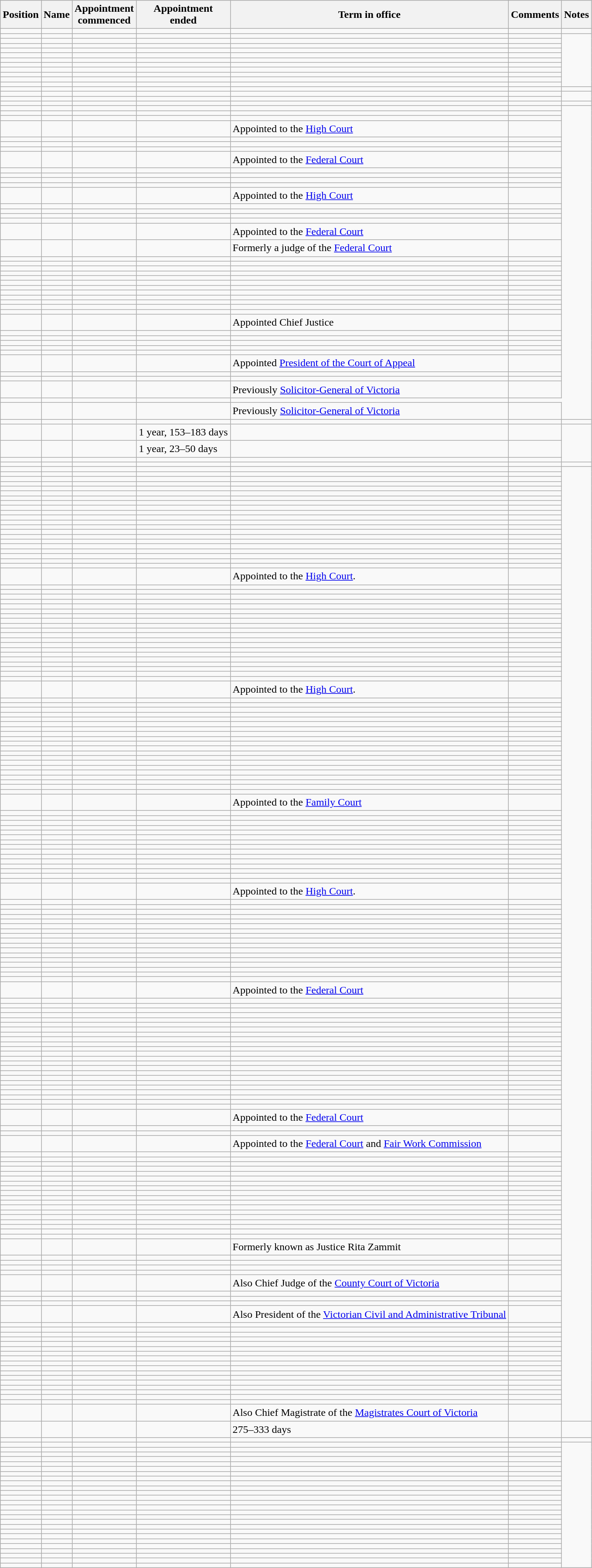<table class="wikitable sortable" border="1" ||>
<tr>
<th>Position<br></th>
<th>Name</th>
<th>Appointment<br>commenced</th>
<th>Appointment<br>ended</th>
<th>Term in office</th>
<th class="unsortable">Comments</th>
<th class="unsortable">Notes</th>
</tr>
<tr style="vertical-align: top;">
<td></td>
<td></td>
<td></td>
<td></td>
<td></td>
<td></td>
<td></td>
</tr>
<tr valign="top">
<td></td>
<td></td>
<td></td>
<td></td>
<td></td>
<td></td>
</tr>
<tr valign="top">
<td></td>
<td></td>
<td></td>
<td></td>
<td></td>
<td></td>
</tr>
<tr valign="top">
<td></td>
<td></td>
<td></td>
<td></td>
<td></td>
<td></td>
</tr>
<tr valign="top">
<td></td>
<td></td>
<td></td>
<td></td>
<td></td>
<td></td>
</tr>
<tr valign="top">
<td></td>
<td></td>
<td></td>
<td></td>
<td></td>
<td></td>
</tr>
<tr valign="top">
<td></td>
<td></td>
<td></td>
<td></td>
<td></td>
<td></td>
</tr>
<tr valign="top">
<td></td>
<td></td>
<td></td>
<td></td>
<td></td>
<td></td>
</tr>
<tr valign="top">
<td></td>
<td></td>
<td></td>
<td></td>
<td></td>
<td></td>
</tr>
<tr valign="top">
<td> </td>
<td></td>
<td></td>
<td></td>
<td></td>
<td></td>
</tr>
<tr valign="top">
<td> </td>
<td></td>
<td></td>
<td></td>
<td></td>
<td></td>
</tr>
<tr valign="top">
<td></td>
<td></td>
<td></td>
<td></td>
<td></td>
<td></td>
</tr>
<tr valign="top">
<td></td>
<td></td>
<td></td>
<td></td>
<td></td>
<td></td>
<td></td>
</tr>
<tr valign="top">
<td></td>
<td></td>
<td></td>
<td></td>
<td></td>
<td></td>
</tr>
<tr>
<td></td>
<td></td>
<td></td>
<td></td>
<td></td>
<td></td>
</tr>
<tr valign="top">
<td></td>
<td> </td>
<td></td>
<td></td>
<td></td>
<td></td>
<td></td>
</tr>
<tr valign="top">
<td></td>
<td></td>
<td></td>
<td></td>
<td></td>
<td></td>
</tr>
<tr valign="top">
<td> </td>
<td></td>
<td></td>
<td></td>
<td></td>
<td></td>
</tr>
<tr valign="top">
<td></td>
<td></td>
<td></td>
<td></td>
<td></td>
<td></td>
</tr>
<tr valign="top">
<td> </td>
<td></td>
<td></td>
<td></td>
<td>Appointed to the <a href='#'>High Court</a></td>
<td></td>
</tr>
<tr valign="top">
<td> </td>
<td></td>
<td></td>
<td></td>
<td></td>
<td></td>
</tr>
<tr valign="top">
<td> </td>
<td></td>
<td></td>
<td></td>
<td></td>
<td></td>
</tr>
<tr valign="top">
<td> </td>
<td></td>
<td></td>
<td></td>
<td></td>
<td></td>
</tr>
<tr valign="top">
<td> </td>
<td></td>
<td></td>
<td></td>
<td>Appointed to the <a href='#'>Federal Court</a></td>
<td></td>
</tr>
<tr valign="top">
<td></td>
<td></td>
<td></td>
<td></td>
<td></td>
<td></td>
</tr>
<tr valign="top">
<td> </td>
<td></td>
<td></td>
<td></td>
<td></td>
<td></td>
</tr>
<tr valign="top">
<td> </td>
<td></td>
<td></td>
<td></td>
<td></td>
<td></td>
</tr>
<tr valign="top">
<td> </td>
<td></td>
<td></td>
<td></td>
<td></td>
<td></td>
</tr>
<tr valign="top">
<td></td>
<td></td>
<td></td>
<td></td>
<td>Appointed to the <a href='#'>High Court</a></td>
<td></td>
</tr>
<tr valign="top">
<td></td>
<td></td>
<td></td>
<td></td>
<td></td>
<td></td>
</tr>
<tr valign="top">
<td> </td>
<td></td>
<td></td>
<td></td>
<td></td>
<td></td>
</tr>
<tr valign="top">
<td></td>
<td></td>
<td></td>
<td></td>
<td></td>
<td></td>
</tr>
<tr valign="top">
<td> </td>
<td></td>
<td></td>
<td></td>
<td></td>
<td></td>
</tr>
<tr valign="top">
<td></td>
<td></td>
<td></td>
<td></td>
<td>Appointed to the <a href='#'>Federal Court</a></td>
<td></td>
</tr>
<tr valign="top">
<td> </td>
<td></td>
<td></td>
<td></td>
<td>Formerly a judge of the <a href='#'>Federal Court</a></td>
<td></td>
</tr>
<tr valign="top">
<td></td>
<td></td>
<td></td>
<td></td>
<td></td>
<td></td>
</tr>
<tr valign="top">
<td> </td>
<td></td>
<td></td>
<td></td>
<td></td>
<td></td>
</tr>
<tr valign="top">
<td> </td>
<td></td>
<td></td>
<td></td>
<td></td>
<td></td>
</tr>
<tr valign="top">
<td></td>
<td></td>
<td></td>
<td></td>
<td></td>
<td></td>
</tr>
<tr valign="top">
<td></td>
<td></td>
<td></td>
<td></td>
<td></td>
<td></td>
</tr>
<tr valign="top">
<td></td>
<td></td>
<td></td>
<td></td>
<td></td>
<td></td>
</tr>
<tr valign="top">
<td></td>
<td></td>
<td></td>
<td></td>
<td></td>
<td></td>
</tr>
<tr valign="top">
<td></td>
<td></td>
<td></td>
<td></td>
<td></td>
<td></td>
</tr>
<tr valign="top">
<td></td>
<td></td>
<td></td>
<td></td>
<td></td>
<td></td>
</tr>
<tr valign="top">
<td></td>
<td></td>
<td></td>
<td></td>
<td></td>
<td></td>
</tr>
<tr valign="top">
<td></td>
<td></td>
<td></td>
<td></td>
<td></td>
<td></td>
</tr>
<tr valign="top">
<td></td>
<td></td>
<td></td>
<td></td>
<td></td>
<td></td>
</tr>
<tr valign="top">
<td></td>
<td></td>
<td></td>
<td></td>
<td>Appointed Chief Justice</td>
<td></td>
</tr>
<tr valign="top">
<td> </td>
<td></td>
<td></td>
<td></td>
<td></td>
<td></td>
</tr>
<tr valign="top">
<td></td>
<td></td>
<td></td>
<td></td>
<td></td>
<td></td>
</tr>
<tr valign="top">
<td></td>
<td></td>
<td></td>
<td></td>
<td></td>
<td></td>
</tr>
<tr valign="top">
<td></td>
<td></td>
<td></td>
<td></td>
<td></td>
<td></td>
</tr>
<tr valign="top">
<td></td>
<td></td>
<td></td>
<td></td>
<td></td>
<td></td>
</tr>
<tr valign="top">
<td></td>
<td></td>
<td></td>
<td></td>
<td>Appointed <a href='#'>President of the Court of Appeal</a></td>
<td></td>
</tr>
<tr valign="top">
<td></td>
<td></td>
<td></td>
<td></td>
<td></td>
<td></td>
</tr>
<tr valign="top">
<td></td>
<td></td>
<td></td>
<td></td>
<td></td>
<td></td>
</tr>
<tr valign="top">
<td></td>
<td></td>
<td></td>
<td></td>
<td>Previously <a href='#'>Solicitor-General of Victoria</a></td>
<td></td>
</tr>
<tr valign="top">
<td></td>
<td></td>
<td></td>
<td></td>
<td></td>
</tr>
<tr valign="top">
<td></td>
<td></td>
<td></td>
<td></td>
<td>Previously <a href='#'>Solicitor-General of Victoria</a></td>
<td></td>
</tr>
<tr valign="top">
<td> </td>
<td></td>
<td></td>
<td></td>
<td></td>
<td></td>
<td></td>
</tr>
<tr valign="top">
<td></td>
<td></td>
<td></td>
<td> 1 year, 153–183 days</td>
<td></td>
<td></td>
</tr>
<tr valign="top">
<td></td>
<td></td>
<td></td>
<td> 1 year, 23–50 days</td>
<td></td>
<td></td>
</tr>
<tr valign="top">
<td></td>
<td></td>
<td></td>
<td></td>
<td></td>
<td></td>
</tr>
<tr valign="top">
<td></td>
<td></td>
<td></td>
<td></td>
<td></td>
<td></td>
<td></td>
</tr>
<tr valign="top">
<td></td>
<td></td>
<td></td>
<td></td>
<td></td>
<td></td>
</tr>
<tr valign="top">
<td></td>
<td></td>
<td></td>
<td></td>
<td></td>
<td></td>
</tr>
<tr valign="top">
<td></td>
<td></td>
<td></td>
<td></td>
<td></td>
<td></td>
</tr>
<tr valign="top">
<td></td>
<td></td>
<td></td>
<td></td>
<td></td>
<td></td>
</tr>
<tr valign="top">
<td></td>
<td></td>
<td></td>
<td></td>
<td></td>
<td></td>
</tr>
<tr valign="top">
<td></td>
<td></td>
<td></td>
<td></td>
<td></td>
<td></td>
</tr>
<tr valign="top">
<td></td>
<td></td>
<td></td>
<td></td>
<td></td>
<td></td>
</tr>
<tr valign="top">
<td></td>
<td></td>
<td></td>
<td></td>
<td></td>
<td></td>
</tr>
<tr valign="top">
<td></td>
<td></td>
<td></td>
<td></td>
<td></td>
<td></td>
</tr>
<tr valign="top">
<td></td>
<td></td>
<td></td>
<td></td>
<td></td>
<td></td>
</tr>
<tr valign="top">
<td></td>
<td></td>
<td></td>
<td></td>
<td></td>
<td></td>
</tr>
<tr valign="top">
<td></td>
<td></td>
<td></td>
<td></td>
<td></td>
<td></td>
</tr>
<tr valign="top">
<td></td>
<td></td>
<td></td>
<td></td>
<td></td>
<td></td>
</tr>
<tr valign="top">
<td></td>
<td></td>
<td></td>
<td></td>
<td></td>
<td></td>
</tr>
<tr valign="top">
<td></td>
<td></td>
<td></td>
<td></td>
<td></td>
<td></td>
</tr>
<tr valign="top">
<td></td>
<td></td>
<td></td>
<td></td>
<td></td>
<td></td>
</tr>
<tr valign="top">
<td></td>
<td></td>
<td></td>
<td></td>
<td></td>
<td></td>
</tr>
<tr valign="top">
<td></td>
<td></td>
<td></td>
<td></td>
<td></td>
<td></td>
</tr>
<tr valign="top">
<td> </td>
<td></td>
<td></td>
<td></td>
<td></td>
<td></td>
</tr>
<tr valign="top">
<td></td>
<td></td>
<td></td>
<td></td>
<td></td>
<td></td>
</tr>
<tr valign="top">
<td> </td>
<td></td>
<td></td>
<td></td>
<td></td>
<td></td>
</tr>
<tr valign="top">
<td> </td>
<td></td>
<td></td>
<td></td>
<td>Appointed to the <a href='#'>High Court</a>.</td>
<td></td>
</tr>
<tr valign="top">
<td></td>
<td></td>
<td></td>
<td></td>
<td></td>
<td></td>
</tr>
<tr valign="top">
<td></td>
<td></td>
<td></td>
<td></td>
<td></td>
<td></td>
</tr>
<tr valign="top">
<td></td>
<td></td>
<td></td>
<td></td>
<td></td>
<td></td>
</tr>
<tr valign="top">
<td></td>
<td></td>
<td></td>
<td></td>
<td></td>
<td></td>
</tr>
<tr valign="top">
<td></td>
<td></td>
<td></td>
<td></td>
<td></td>
<td></td>
</tr>
<tr valign="top">
<td></td>
<td></td>
<td></td>
<td></td>
<td></td>
<td></td>
</tr>
<tr valign="top">
<td></td>
<td></td>
<td></td>
<td></td>
<td></td>
<td></td>
</tr>
<tr valign="top">
<td></td>
<td></td>
<td></td>
<td></td>
<td></td>
<td></td>
</tr>
<tr valign="top">
<td></td>
<td></td>
<td></td>
<td></td>
<td></td>
<td></td>
</tr>
<tr valign="top">
<td></td>
<td></td>
<td></td>
<td></td>
<td></td>
<td></td>
</tr>
<tr valign="top">
<td></td>
<td></td>
<td></td>
<td></td>
<td></td>
<td></td>
</tr>
<tr valign="top">
<td></td>
<td></td>
<td></td>
<td></td>
<td></td>
<td></td>
</tr>
<tr valign="top">
<td></td>
<td></td>
<td></td>
<td></td>
<td></td>
<td></td>
</tr>
<tr valign="top">
<td></td>
<td></td>
<td></td>
<td></td>
<td></td>
<td></td>
</tr>
<tr valign="top">
<td></td>
<td></td>
<td></td>
<td></td>
<td></td>
<td></td>
</tr>
<tr valign="top">
<td></td>
<td></td>
<td></td>
<td></td>
<td></td>
<td></td>
</tr>
<tr valign="top">
<td></td>
<td></td>
<td></td>
<td></td>
<td></td>
<td></td>
</tr>
<tr valign="top">
<td></td>
<td></td>
<td></td>
<td></td>
<td></td>
<td></td>
</tr>
<tr valign="top">
<td></td>
<td></td>
<td></td>
<td></td>
<td></td>
<td></td>
</tr>
<tr valign="top">
<td></td>
<td></td>
<td></td>
<td></td>
<td></td>
<td></td>
</tr>
<tr valign="top">
<td></td>
<td></td>
<td></td>
<td></td>
<td>Appointed to the <a href='#'>High Court</a>.</td>
<td></td>
</tr>
<tr valign="top">
<td></td>
<td></td>
<td></td>
<td></td>
<td></td>
<td></td>
</tr>
<tr valign="top">
<td></td>
<td></td>
<td></td>
<td></td>
<td></td>
<td></td>
</tr>
<tr valign="top">
<td></td>
<td></td>
<td></td>
<td></td>
<td></td>
<td></td>
</tr>
<tr valign="top">
<td></td>
<td></td>
<td></td>
<td></td>
<td></td>
<td></td>
</tr>
<tr valign="top">
<td></td>
<td></td>
<td></td>
<td></td>
<td></td>
<td></td>
</tr>
<tr valign="top">
<td></td>
<td></td>
<td></td>
<td></td>
<td></td>
<td></td>
</tr>
<tr valign="top">
<td></td>
<td></td>
<td></td>
<td></td>
<td></td>
<td></td>
</tr>
<tr valign="top">
<td> </td>
<td></td>
<td></td>
<td></td>
<td></td>
<td></td>
</tr>
<tr valign="top">
<td></td>
<td></td>
<td></td>
<td></td>
<td></td>
<td></td>
</tr>
<tr valign="top">
<td></td>
<td></td>
<td></td>
<td></td>
<td></td>
<td></td>
</tr>
<tr valign="top">
<td> </td>
<td></td>
<td></td>
<td></td>
<td></td>
<td></td>
</tr>
<tr valign="top">
<td> </td>
<td></td>
<td></td>
<td></td>
<td></td>
<td></td>
</tr>
<tr valign="top">
<td> </td>
<td></td>
<td></td>
<td></td>
<td></td>
<td></td>
</tr>
<tr valign="top">
<td></td>
<td></td>
<td></td>
<td></td>
<td></td>
<td></td>
</tr>
<tr valign="top">
<td></td>
<td></td>
<td></td>
<td></td>
<td></td>
<td></td>
</tr>
<tr valign="top">
<td></td>
<td></td>
<td></td>
<td></td>
<td></td>
<td></td>
</tr>
<tr valign="top">
<td> </td>
<td></td>
<td></td>
<td></td>
<td></td>
<td></td>
</tr>
<tr valign="top">
<td> </td>
<td></td>
<td></td>
<td></td>
<td></td>
<td></td>
</tr>
<tr valign="top">
<td></td>
<td></td>
<td></td>
<td></td>
<td></td>
<td></td>
</tr>
<tr valign="top">
<td></td>
<td></td>
<td></td>
<td></td>
<td></td>
<td></td>
</tr>
<tr valign="top">
<td></td>
<td></td>
<td></td>
<td></td>
<td>Appointed to the <a href='#'>Family Court</a></td>
<td></td>
</tr>
<tr valign="top">
<td> </td>
<td></td>
<td></td>
<td></td>
<td></td>
<td></td>
</tr>
<tr valign="top">
<td> </td>
<td></td>
<td></td>
<td></td>
<td></td>
<td></td>
</tr>
<tr valign="top">
<td></td>
<td></td>
<td></td>
<td></td>
<td></td>
<td></td>
</tr>
<tr valign="top">
<td> </td>
<td></td>
<td></td>
<td></td>
<td></td>
<td></td>
</tr>
<tr valign="top">
<td> </td>
<td></td>
<td></td>
<td></td>
<td></td>
<td></td>
</tr>
<tr valign="top">
<td> </td>
<td></td>
<td></td>
<td></td>
<td></td>
<td></td>
</tr>
<tr valign="top">
<td> </td>
<td></td>
<td></td>
<td></td>
<td></td>
<td></td>
</tr>
<tr valign="top">
<td></td>
<td></td>
<td></td>
<td></td>
<td></td>
<td></td>
</tr>
<tr valign="top">
<td></td>
<td></td>
<td></td>
<td></td>
<td></td>
<td></td>
</tr>
<tr valign="top">
<td></td>
<td></td>
<td></td>
<td></td>
<td></td>
<td></td>
</tr>
<tr valign="top">
<td></td>
<td></td>
<td></td>
<td></td>
<td></td>
<td></td>
</tr>
<tr valign="top">
<td></td>
<td></td>
<td></td>
<td></td>
<td></td>
<td></td>
</tr>
<tr valign="top">
<td></td>
<td></td>
<td></td>
<td></td>
<td></td>
<td></td>
</tr>
<tr valign="top">
<td></td>
<td></td>
<td></td>
<td></td>
<td></td>
<td></td>
</tr>
<tr valign="top">
<td> </td>
<td></td>
<td></td>
<td></td>
<td></td>
<td></td>
</tr>
<tr valign="top">
<td> </td>
<td></td>
<td></td>
<td></td>
<td>Appointed to the <a href='#'>High Court</a>.</td>
<td></td>
</tr>
<tr valign="top">
<td> </td>
<td></td>
<td></td>
<td></td>
<td></td>
<td></td>
</tr>
<tr valign="top">
<td> </td>
<td></td>
<td></td>
<td></td>
<td></td>
<td></td>
</tr>
<tr valign="top">
<td></td>
<td></td>
<td></td>
<td></td>
<td></td>
<td></td>
</tr>
<tr valign="top">
<td></td>
<td></td>
<td></td>
<td></td>
<td></td>
<td></td>
</tr>
<tr valign="top">
<td> </td>
<td></td>
<td></td>
<td></td>
<td></td>
<td></td>
</tr>
<tr valign="top">
<td> </td>
<td></td>
<td></td>
<td></td>
<td></td>
<td></td>
</tr>
<tr valign="top">
<td> </td>
<td></td>
<td></td>
<td></td>
<td></td>
<td></td>
</tr>
<tr valign="top">
<td> </td>
<td></td>
<td></td>
<td></td>
<td></td>
<td></td>
</tr>
<tr valign="top">
<td></td>
<td></td>
<td></td>
<td></td>
<td></td>
<td></td>
</tr>
<tr valign="top">
<td> </td>
<td></td>
<td></td>
<td></td>
<td></td>
<td></td>
</tr>
<tr valign="top">
<td> </td>
<td></td>
<td></td>
<td></td>
<td></td>
<td></td>
</tr>
<tr valign="top">
<td></td>
<td></td>
<td></td>
<td></td>
<td></td>
<td></td>
</tr>
<tr valign="top">
<td> </td>
<td></td>
<td></td>
<td></td>
<td></td>
<td></td>
</tr>
<tr valign="top">
<td> </td>
<td></td>
<td></td>
<td></td>
<td></td>
<td></td>
</tr>
<tr valign="top">
<td> </td>
<td></td>
<td></td>
<td></td>
<td></td>
<td></td>
</tr>
<tr valign="top">
<td></td>
<td></td>
<td></td>
<td></td>
<td></td>
<td></td>
</tr>
<tr valign="top">
<td></td>
<td></td>
<td></td>
<td></td>
<td></td>
<td></td>
</tr>
<tr valign="top">
<td></td>
<td><br></td>
<td><br></td>
<td> <br></td>
<td>Appointed to the <a href='#'>Federal Court</a></td>
<td></td>
</tr>
<tr valign="top">
<td></td>
<td></td>
<td></td>
<td></td>
<td></td>
<td></td>
</tr>
<tr valign="top">
<td></td>
<td></td>
<td></td>
<td></td>
<td></td>
<td></td>
</tr>
<tr valign="top">
<td></td>
<td></td>
<td></td>
<td></td>
<td></td>
<td></td>
</tr>
<tr valign="top">
<td></td>
<td></td>
<td></td>
<td></td>
<td></td>
<td></td>
</tr>
<tr valign="top">
<td></td>
<td></td>
<td></td>
<td></td>
<td></td>
<td></td>
</tr>
<tr valign="top">
<td></td>
<td></td>
<td></td>
<td></td>
<td></td>
<td></td>
</tr>
<tr valign="top">
<td> </td>
<td></td>
<td></td>
<td></td>
<td></td>
<td></td>
</tr>
<tr valign="top">
<td></td>
<td></td>
<td></td>
<td></td>
<td></td>
<td></td>
</tr>
<tr valign="top">
<td></td>
<td></td>
<td></td>
<td></td>
<td></td>
<td></td>
</tr>
<tr valign="top">
<td> </td>
<td></td>
<td></td>
<td></td>
<td></td>
<td></td>
</tr>
<tr valign="top">
<td></td>
<td></td>
<td></td>
<td></td>
<td></td>
<td></td>
</tr>
<tr valign="top">
<td></td>
<td></td>
<td></td>
<td></td>
<td></td>
<td></td>
</tr>
<tr valign="top">
<td> </td>
<td></td>
<td></td>
<td></td>
<td></td>
<td></td>
</tr>
<tr valign="top">
<td></td>
<td></td>
<td></td>
<td></td>
<td></td>
<td></td>
</tr>
<tr valign="top">
<td></td>
<td></td>
<td></td>
<td></td>
<td></td>
<td></td>
</tr>
<tr valign="top">
<td></td>
<td></td>
<td></td>
<td></td>
<td></td>
<td></td>
</tr>
<tr valign="top">
<td></td>
<td></td>
<td></td>
<td></td>
<td></td>
<td></td>
</tr>
<tr valign="top">
<td></td>
<td></td>
<td></td>
<td></td>
<td></td>
<td></td>
</tr>
<tr valign="top">
<td> </td>
<td></td>
<td></td>
<td></td>
<td></td>
<td></td>
</tr>
<tr valign="top">
<td></td>
<td></td>
<td></td>
<td></td>
<td></td>
<td></td>
</tr>
<tr valign="top">
<td></td>
<td></td>
<td></td>
<td></td>
<td></td>
<td></td>
</tr>
<tr valign="top">
<td></td>
<td></td>
<td></td>
<td></td>
<td></td>
<td></td>
</tr>
<tr valign="top">
<td></td>
<td></td>
<td></td>
<td></td>
<td></td>
<td></td>
</tr>
<tr valign="top">
<td></td>
<td></td>
<td></td>
<td></td>
<td>Appointed to the <a href='#'>Federal Court</a></td>
<td></td>
</tr>
<tr valign="top">
<td></td>
<td></td>
<td></td>
<td></td>
<td></td>
<td></td>
</tr>
<tr valign="top">
<td></td>
<td></td>
<td></td>
<td></td>
<td></td>
<td></td>
</tr>
<tr valign="top">
<td> </td>
<td></td>
<td></td>
<td></td>
<td>Appointed to the <a href='#'>Federal Court</a> and <a href='#'>Fair Work Commission</a></td>
<td></td>
</tr>
<tr valign="top">
<td></td>
<td></td>
<td></td>
<td></td>
<td></td>
<td></td>
</tr>
<tr valign="top">
<td></td>
<td></td>
<td></td>
<td></td>
<td></td>
<td></td>
</tr>
<tr valign="top">
<td></td>
<td></td>
<td></td>
<td></td>
<td></td>
<td></td>
</tr>
<tr valign="top">
<td></td>
<td></td>
<td></td>
<td></td>
<td></td>
<td></td>
</tr>
<tr valign="top">
<td></td>
<td></td>
<td></td>
<td></td>
<td></td>
<td></td>
</tr>
<tr valign="top">
<td></td>
<td></td>
<td></td>
<td></td>
<td></td>
<td></td>
</tr>
<tr valign="top">
<td></td>
<td></td>
<td></td>
<td></td>
<td></td>
<td></td>
</tr>
<tr valign="top">
<td> </td>
<td></td>
<td></td>
<td></td>
<td></td>
<td></td>
</tr>
<tr valign="top">
<td></td>
<td></td>
<td></td>
<td></td>
<td></td>
<td></td>
</tr>
<tr valign="top">
<td></td>
<td></td>
<td></td>
<td></td>
<td></td>
<td></td>
</tr>
<tr valign="top">
<td></td>
<td></td>
<td></td>
<td></td>
<td></td>
<td></td>
</tr>
<tr valign="top">
<td></td>
<td></td>
<td></td>
<td></td>
<td></td>
<td></td>
</tr>
<tr valign="top">
<td></td>
<td></td>
<td></td>
<td></td>
<td></td>
<td></td>
</tr>
<tr valign="top">
<td></td>
<td></td>
<td></td>
<td></td>
<td></td>
<td></td>
</tr>
<tr valign="top">
<td></td>
<td></td>
<td></td>
<td></td>
<td></td>
<td></td>
</tr>
<tr valign="top">
<td></td>
<td></td>
<td></td>
<td></td>
<td></td>
<td></td>
</tr>
<tr valign="top">
<td></td>
<td></td>
<td></td>
<td></td>
<td></td>
<td></td>
</tr>
<tr valign="top">
<td></td>
<td></td>
<td></td>
<td></td>
<td></td>
<td></td>
</tr>
<tr valign="top">
<td></td>
<td></td>
<td></td>
<td></td>
<td>Formerly known as Justice Rita Zammit</td>
<td></td>
</tr>
<tr valign="top">
<td></td>
<td></td>
<td></td>
<td></td>
<td></td>
<td></td>
</tr>
<tr valign="top">
<td></td>
<td></td>
<td></td>
<td></td>
<td></td>
<td></td>
</tr>
<tr valign="top">
<td></td>
<td></td>
<td></td>
<td></td>
<td></td>
<td></td>
</tr>
<tr valign="top">
<td></td>
<td></td>
<td></td>
<td></td>
<td></td>
<td></td>
</tr>
<tr valign="top">
<td></td>
<td></td>
<td></td>
<td></td>
<td>Also Chief Judge of the <a href='#'>County Court of Victoria</a></td>
<td></td>
</tr>
<tr valign="top">
<td></td>
<td></td>
<td></td>
<td></td>
<td></td>
<td></td>
</tr>
<tr valign="top">
<td></td>
<td></td>
<td></td>
<td></td>
<td></td>
<td></td>
</tr>
<tr valign="top">
<td></td>
<td></td>
<td></td>
<td></td>
<td></td>
<td></td>
</tr>
<tr valign="top">
<td></td>
<td></td>
<td></td>
<td></td>
<td>Also President of the <a href='#'>Victorian Civil and Administrative Tribunal</a></td>
<td></td>
</tr>
<tr valign="top">
<td></td>
<td></td>
<td></td>
<td></td>
<td></td>
<td></td>
</tr>
<tr valign="top">
<td></td>
<td></td>
<td></td>
<td></td>
<td></td>
<td></td>
</tr>
<tr valign="top">
<td></td>
<td></td>
<td></td>
<td></td>
<td></td>
<td></td>
</tr>
<tr valign="top">
<td></td>
<td></td>
<td></td>
<td></td>
<td></td>
<td></td>
</tr>
<tr valign="top">
<td></td>
<td></td>
<td></td>
<td></td>
<td></td>
<td></td>
</tr>
<tr valign="top">
<td></td>
<td></td>
<td></td>
<td></td>
<td></td>
<td></td>
</tr>
<tr valign="top">
<td></td>
<td></td>
<td></td>
<td></td>
<td></td>
<td></td>
</tr>
<tr valign="top">
<td></td>
<td></td>
<td></td>
<td></td>
<td></td>
<td></td>
</tr>
<tr valign="top">
<td></td>
<td></td>
<td></td>
<td></td>
<td></td>
<td></td>
</tr>
<tr valign="top">
<td></td>
<td></td>
<td></td>
<td></td>
<td></td>
<td></td>
</tr>
<tr valign="top">
<td></td>
<td></td>
<td></td>
<td></td>
<td></td>
<td></td>
</tr>
<tr valign="top">
<td></td>
<td></td>
<td></td>
<td></td>
<td></td>
<td></td>
</tr>
<tr valign="top">
<td></td>
<td></td>
<td></td>
<td></td>
<td></td>
<td></td>
</tr>
<tr valign="top">
<td></td>
<td></td>
<td></td>
<td></td>
<td></td>
<td></td>
</tr>
<tr valign="top">
<td></td>
<td></td>
<td></td>
<td></td>
<td></td>
<td></td>
</tr>
<tr valign="top">
<td></td>
<td></td>
<td></td>
<td></td>
<td></td>
<td></td>
</tr>
<tr valign="top">
<td></td>
<td></td>
<td></td>
<td></td>
<td></td>
<td></td>
</tr>
<tr valign="top">
<td></td>
<td></td>
<td></td>
<td></td>
<td>Also Chief Magistrate of the <a href='#'>Magistrates Court of Victoria</a></td>
<td></td>
</tr>
<tr valign="top">
<td></td>
<td></td>
<td></td>
<td></td>
<td> 275–333 days</td>
<td></td>
<td></td>
</tr>
<tr valign="top">
<td></td>
<td></td>
<td></td>
<td></td>
<td></td>
<td></td>
<td></td>
</tr>
<tr valign="top">
<td> </td>
<td></td>
<td></td>
<td></td>
<td></td>
<td></td>
</tr>
<tr valign="top">
<td> </td>
<td></td>
<td></td>
<td></td>
<td></td>
<td></td>
</tr>
<tr valign="top">
<td></td>
<td></td>
<td></td>
<td></td>
<td></td>
<td></td>
</tr>
<tr valign="top">
<td></td>
<td></td>
<td></td>
<td></td>
<td></td>
<td></td>
</tr>
<tr valign="top">
<td></td>
<td></td>
<td></td>
<td></td>
<td></td>
<td></td>
</tr>
<tr valign="top">
<td></td>
<td></td>
<td></td>
<td></td>
<td></td>
<td></td>
</tr>
<tr valign="top">
<td></td>
<td></td>
<td></td>
<td></td>
<td></td>
<td></td>
</tr>
<tr valign="top">
<td></td>
<td></td>
<td></td>
<td></td>
<td></td>
<td></td>
</tr>
<tr valign="top">
<td></td>
<td></td>
<td></td>
<td></td>
<td></td>
<td></td>
</tr>
<tr valign="top">
<td></td>
<td></td>
<td></td>
<td></td>
<td></td>
<td></td>
</tr>
<tr valign="top">
<td></td>
<td></td>
<td></td>
<td></td>
<td></td>
<td></td>
</tr>
<tr valign="top">
<td> </td>
<td></td>
<td></td>
<td></td>
<td></td>
<td></td>
</tr>
<tr valign="top">
<td> </td>
<td></td>
<td></td>
<td></td>
<td></td>
<td></td>
</tr>
<tr valign="top">
<td></td>
<td></td>
<td></td>
<td></td>
<td></td>
<td></td>
</tr>
<tr valign="top">
<td></td>
<td></td>
<td></td>
<td></td>
<td></td>
<td></td>
</tr>
<tr valign="top">
<td></td>
<td></td>
<td></td>
<td></td>
<td></td>
<td></td>
</tr>
<tr valign="top">
<td></td>
<td></td>
<td></td>
<td></td>
<td></td>
<td></td>
</tr>
<tr valign="top">
<td> </td>
<td></td>
<td></td>
<td></td>
<td></td>
<td></td>
</tr>
<tr valign="top">
<td> </td>
<td></td>
<td></td>
<td></td>
<td></td>
<td></td>
</tr>
<tr valign="top">
<td> </td>
<td></td>
<td></td>
<td></td>
<td></td>
<td></td>
</tr>
<tr valign="top">
<td> </td>
<td></td>
<td></td>
<td></td>
<td></td>
<td></td>
</tr>
<tr valign="top">
<td></td>
<td></td>
<td></td>
<td></td>
<td></td>
<td></td>
</tr>
<tr valign="top">
<td> </td>
<td></td>
<td></td>
<td></td>
<td></td>
<td></td>
</tr>
<tr valign="top">
<td></td>
<td></td>
<td></td>
<td></td>
<td></td>
<td></td>
</tr>
<tr valign="top">
<td> </td>
<td></td>
<td></td>
<td></td>
<td></td>
<td></td>
</tr>
<tr valign="top">
<td></td>
<td></td>
<td></td>
<td></td>
<td></td>
<td></td>
</tr>
</table>
